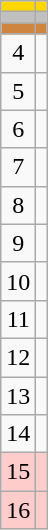<table class="wikitable">
<tr style="background:gold;">
<td align=center></td>
<td></td>
</tr>
<tr style="background:silver;">
<td align=center></td>
<td></td>
</tr>
<tr style="background:peru;">
<td align=center></td>
<td></td>
</tr>
<tr>
<td align=center>4</td>
<td></td>
</tr>
<tr>
<td align=center>5</td>
<td></td>
</tr>
<tr>
<td align=center>6</td>
<td></td>
</tr>
<tr>
<td align=center>7</td>
<td></td>
</tr>
<tr>
<td align=center>8</td>
<td></td>
</tr>
<tr>
<td align=center>9</td>
<td></td>
</tr>
<tr>
<td align=center>10</td>
<td></td>
</tr>
<tr>
<td align=center>11</td>
<td></td>
</tr>
<tr>
<td align=center>12</td>
<td></td>
</tr>
<tr>
<td align=center>13</td>
<td></td>
</tr>
<tr>
<td align=center>14</td>
<td></td>
</tr>
<tr style="background:#fcc;">
<td align=center>15</td>
<td></td>
</tr>
<tr style="background:#fcc;">
<td align=center>16</td>
<td></td>
</tr>
</table>
